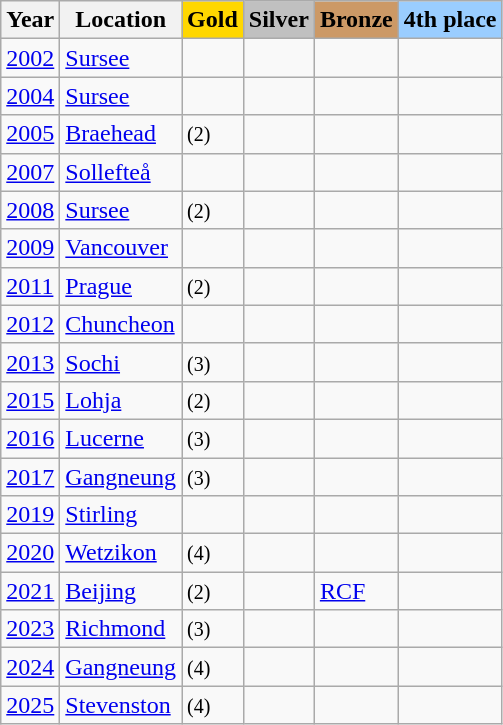<table class="wikitable">
<tr>
<th>Year</th>
<th>Location</th>
<td align="center" bgcolor="gold"><strong>Gold</strong></td>
<td align="center" bgcolor="silver"><strong>Silver</strong></td>
<td align="center" bgcolor="CC9966"><strong>Bronze</strong></td>
<td align="center" bgcolor="9ACDFF"><strong>4th place</strong></td>
</tr>
<tr>
<td><a href='#'>2002</a></td>
<td> <a href='#'>Sursee</a></td>
<td></td>
<td></td>
<td></td>
<td></td>
</tr>
<tr>
<td><a href='#'>2004</a></td>
<td> <a href='#'>Sursee</a></td>
<td></td>
<td></td>
<td></td>
<td></td>
</tr>
<tr>
<td><a href='#'>2005</a></td>
<td> <a href='#'>Braehead</a></td>
<td> <small>(2)</small></td>
<td></td>
<td></td>
<td></td>
</tr>
<tr>
<td><a href='#'>2007</a></td>
<td> <a href='#'>Sollefteå</a></td>
<td></td>
<td></td>
<td></td>
<td></td>
</tr>
<tr>
<td><a href='#'>2008</a></td>
<td> <a href='#'>Sursee</a></td>
<td> <small>(2)</small></td>
<td></td>
<td></td>
<td></td>
</tr>
<tr>
<td><a href='#'>2009</a></td>
<td> <a href='#'>Vancouver</a></td>
<td></td>
<td></td>
<td></td>
<td></td>
</tr>
<tr>
<td><a href='#'>2011</a></td>
<td> <a href='#'>Prague</a></td>
<td> <small>(2)</small></td>
<td></td>
<td></td>
<td></td>
</tr>
<tr>
<td><a href='#'>2012</a></td>
<td> <a href='#'>Chuncheon</a></td>
<td></td>
<td></td>
<td></td>
<td></td>
</tr>
<tr>
<td><a href='#'>2013</a></td>
<td> <a href='#'>Sochi</a></td>
<td> <small>(3)</small></td>
<td></td>
<td></td>
<td></td>
</tr>
<tr>
<td><a href='#'>2015</a></td>
<td> <a href='#'>Lohja</a></td>
<td> <small>(2)</small></td>
<td></td>
<td></td>
<td></td>
</tr>
<tr>
<td><a href='#'>2016</a></td>
<td> <a href='#'>Lucerne</a></td>
<td> <small>(3)</small></td>
<td></td>
<td></td>
<td></td>
</tr>
<tr>
<td><a href='#'>2017</a></td>
<td> <a href='#'>Gangneung</a></td>
<td> <small>(3)</small></td>
<td></td>
<td></td>
<td></td>
</tr>
<tr>
<td><a href='#'>2019</a></td>
<td> <a href='#'>Stirling</a></td>
<td></td>
<td></td>
<td></td>
<td></td>
</tr>
<tr>
<td><a href='#'>2020</a></td>
<td> <a href='#'>Wetzikon</a></td>
<td> <small>(4)</small></td>
<td></td>
<td></td>
<td></td>
</tr>
<tr>
<td><a href='#'>2021</a></td>
<td> <a href='#'>Beijing</a></td>
<td> <small>(2)</small></td>
<td></td>
<td> <a href='#'>RCF</a></td>
<td></td>
</tr>
<tr>
<td><a href='#'>2023</a></td>
<td> <a href='#'>Richmond</a></td>
<td> <small>(3)</small></td>
<td></td>
<td></td>
<td></td>
</tr>
<tr>
<td><a href='#'>2024</a></td>
<td> <a href='#'>Gangneung</a></td>
<td> <small>(4)</small></td>
<td></td>
<td></td>
<td></td>
</tr>
<tr>
<td><a href='#'>2025</a></td>
<td> <a href='#'>Stevenston</a></td>
<td> <small>(4)</small></td>
<td></td>
<td></td>
<td></td>
</tr>
</table>
